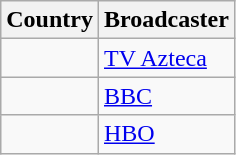<table class="wikitable">
<tr>
<th align=center>Country</th>
<th align=center>Broadcaster</th>
</tr>
<tr>
<td></td>
<td><a href='#'>TV Azteca</a></td>
</tr>
<tr>
<td></td>
<td><a href='#'>BBC</a></td>
</tr>
<tr>
<td></td>
<td><a href='#'>HBO</a></td>
</tr>
</table>
